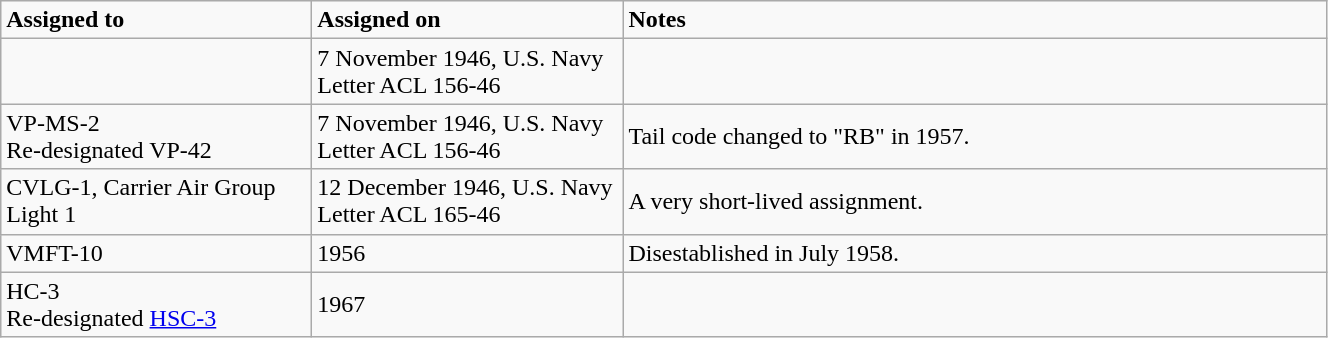<table class="wikitable" style="width: 70%;">
<tr>
<td style="width: 200px;"><strong>Assigned to</strong></td>
<td style="width: 200px;"><strong>Assigned on</strong></td>
<td><strong>Notes</strong></td>
</tr>
<tr>
<td></td>
<td>7 November 1946, U.S. Navy Letter ACL 156-46</td>
<td></td>
</tr>
<tr>
<td>VP-MS-2<br>Re-designated VP-42</td>
<td>7 November 1946, U.S. Navy Letter ACL 156-46</td>
<td>Tail code changed to "RB" in 1957.</td>
</tr>
<tr>
<td>CVLG-1, Carrier Air Group Light 1</td>
<td>12 December 1946, U.S. Navy Letter ACL 165-46</td>
<td>A very short-lived assignment.</td>
</tr>
<tr>
<td>VMFT-10</td>
<td>1956</td>
<td>Disestablished in July 1958.</td>
</tr>
<tr>
<td>HC-3<br>Re-designated <a href='#'>HSC-3</a></td>
<td>1967</td>
<td></td>
</tr>
</table>
